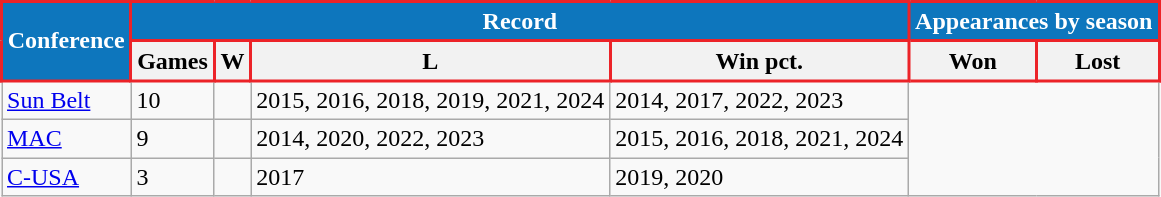<table class="wikitable sortable">
<tr>
<th style="background:#0D76BD; color:#FFFFFF; border: 2px solid #EC2328;" rowspan=2>Conference</th>
<th style="background:#0D76BD; color:#FFFFFF; border: 2px solid #EC2328;" colspan=4>Record</th>
<th style="background:#0D76BD; color:#FFFFFF; border: 2px solid #EC2328;" colspan=2>Appearances by season</th>
</tr>
<tr>
<th style="border: 2px solid #EC2328;">Games</th>
<th style="border: 2px solid #EC2328;">W</th>
<th style="border: 2px solid #EC2328;">L</th>
<th style="border: 2px solid #EC2328;">Win pct.</th>
<th style="border: 2px solid #EC2328;" class=unsortable>Won</th>
<th style="border: 2px solid #EC2328;" class=unsortable>Lost</th>
</tr>
<tr>
<td><a href='#'>Sun Belt</a></td>
<td>10</td>
<td></td>
<td>2015, 2016, 2018, 2019, 2021, 2024</td>
<td>2014, 2017, 2022, 2023</td>
</tr>
<tr>
<td><a href='#'>MAC</a></td>
<td>9</td>
<td></td>
<td>2014, 2020, 2022, 2023</td>
<td>2015, 2016, 2018, 2021, 2024</td>
</tr>
<tr>
<td><a href='#'>C-USA</a></td>
<td>3</td>
<td></td>
<td>2017</td>
<td>2019, 2020</td>
</tr>
</table>
